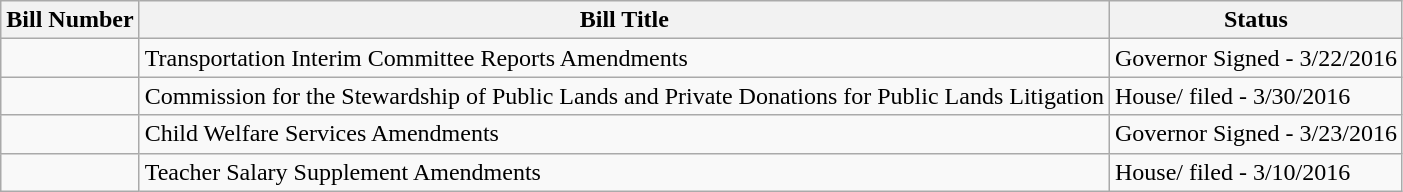<table class="wikitable">
<tr>
<th>Bill Number</th>
<th>Bill Title</th>
<th>Status</th>
</tr>
<tr>
<td></td>
<td>Transportation Interim Committee Reports Amendments</td>
<td>Governor Signed - 3/22/2016</td>
</tr>
<tr>
<td></td>
<td>Commission for the Stewardship of Public Lands and Private Donations for Public Lands Litigation</td>
<td>House/ filed - 3/30/2016</td>
</tr>
<tr>
<td></td>
<td>Child Welfare Services Amendments</td>
<td>Governor Signed - 3/23/2016</td>
</tr>
<tr>
<td></td>
<td>Teacher Salary Supplement Amendments</td>
<td>House/ filed - 3/10/2016</td>
</tr>
</table>
